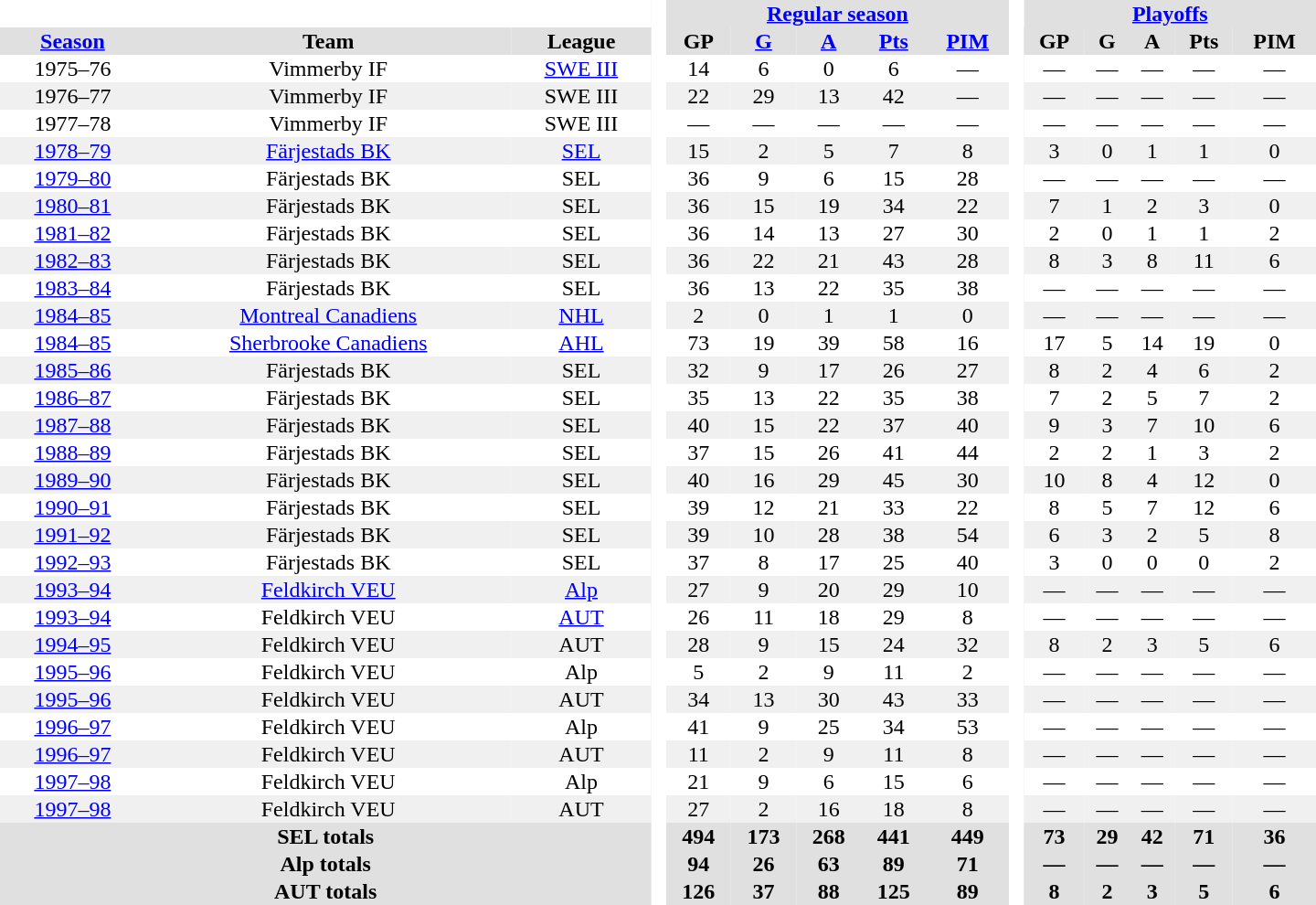<table border="0" cellpadding="1" cellspacing="0" style="text-align:center; width:60em">
<tr bgcolor="#e0e0e0">
<th colspan="3" bgcolor="#ffffff"> </th>
<th rowspan="99" bgcolor="#ffffff"> </th>
<th colspan="5"><a href='#'>Regular season</a></th>
<th rowspan="99" bgcolor="#ffffff"> </th>
<th colspan="5"><a href='#'>Playoffs</a></th>
</tr>
<tr bgcolor="#e0e0e0">
<th><a href='#'>Season</a></th>
<th>Team</th>
<th>League</th>
<th>GP</th>
<th><a href='#'>G</a></th>
<th><a href='#'>A</a></th>
<th><a href='#'>Pts</a></th>
<th><a href='#'>PIM</a></th>
<th>GP</th>
<th>G</th>
<th>A</th>
<th>Pts</th>
<th>PIM</th>
</tr>
<tr>
<td>1975–76</td>
<td>Vimmerby IF</td>
<td><a href='#'>SWE III</a></td>
<td>14</td>
<td>6</td>
<td>0</td>
<td>6</td>
<td>—</td>
<td>—</td>
<td>—</td>
<td>—</td>
<td>—</td>
<td>—</td>
</tr>
<tr bgcolor="#f0f0f0">
<td>1976–77</td>
<td>Vimmerby IF</td>
<td>SWE III</td>
<td>22</td>
<td>29</td>
<td>13</td>
<td>42</td>
<td>—</td>
<td>—</td>
<td>—</td>
<td>—</td>
<td>—</td>
<td>—</td>
</tr>
<tr>
<td>1977–78</td>
<td>Vimmerby IF</td>
<td>SWE III</td>
<td>—</td>
<td>—</td>
<td>—</td>
<td>—</td>
<td>—</td>
<td>—</td>
<td>—</td>
<td>—</td>
<td>—</td>
<td>—</td>
</tr>
<tr bgcolor="#f0f0f0">
<td><a href='#'>1978–79</a></td>
<td><a href='#'>Färjestads BK</a></td>
<td><a href='#'>SEL</a></td>
<td>15</td>
<td>2</td>
<td>5</td>
<td>7</td>
<td>8</td>
<td>3</td>
<td>0</td>
<td>1</td>
<td>1</td>
<td>0</td>
</tr>
<tr>
<td><a href='#'>1979–80</a></td>
<td>Färjestads BK</td>
<td>SEL</td>
<td>36</td>
<td>9</td>
<td>6</td>
<td>15</td>
<td>28</td>
<td>—</td>
<td>—</td>
<td>—</td>
<td>—</td>
<td>—</td>
</tr>
<tr bgcolor="#f0f0f0">
<td><a href='#'>1980–81</a></td>
<td>Färjestads BK</td>
<td>SEL</td>
<td>36</td>
<td>15</td>
<td>19</td>
<td>34</td>
<td>22</td>
<td>7</td>
<td>1</td>
<td>2</td>
<td>3</td>
<td>0</td>
</tr>
<tr>
<td><a href='#'>1981–82</a></td>
<td>Färjestads BK</td>
<td>SEL</td>
<td>36</td>
<td>14</td>
<td>13</td>
<td>27</td>
<td>30</td>
<td>2</td>
<td>0</td>
<td>1</td>
<td>1</td>
<td>2</td>
</tr>
<tr bgcolor="#f0f0f0">
<td><a href='#'>1982–83</a></td>
<td>Färjestads BK</td>
<td>SEL</td>
<td>36</td>
<td>22</td>
<td>21</td>
<td>43</td>
<td>28</td>
<td>8</td>
<td>3</td>
<td>8</td>
<td>11</td>
<td>6</td>
</tr>
<tr>
<td><a href='#'>1983–84</a></td>
<td>Färjestads BK</td>
<td>SEL</td>
<td>36</td>
<td>13</td>
<td>22</td>
<td>35</td>
<td>38</td>
<td>—</td>
<td>—</td>
<td>—</td>
<td>—</td>
<td>—</td>
</tr>
<tr bgcolor="#f0f0f0">
<td><a href='#'>1984–85</a></td>
<td><a href='#'>Montreal Canadiens</a></td>
<td><a href='#'>NHL</a></td>
<td>2</td>
<td>0</td>
<td>1</td>
<td>1</td>
<td>0</td>
<td>—</td>
<td>—</td>
<td>—</td>
<td>—</td>
<td>—</td>
</tr>
<tr>
</tr>
<tr>
<td><a href='#'>1984–85</a></td>
<td><a href='#'>Sherbrooke Canadiens</a></td>
<td><a href='#'>AHL</a></td>
<td>73</td>
<td>19</td>
<td>39</td>
<td>58</td>
<td>16</td>
<td>17</td>
<td>5</td>
<td>14</td>
<td>19</td>
<td>0</td>
</tr>
<tr bgcolor="#f0f0f0">
<td><a href='#'>1985–86</a></td>
<td>Färjestads BK</td>
<td>SEL</td>
<td>32</td>
<td>9</td>
<td>17</td>
<td>26</td>
<td>27</td>
<td>8</td>
<td>2</td>
<td>4</td>
<td>6</td>
<td>2</td>
</tr>
<tr>
<td><a href='#'>1986–87</a></td>
<td>Färjestads BK</td>
<td>SEL</td>
<td>35</td>
<td>13</td>
<td>22</td>
<td>35</td>
<td>38</td>
<td>7</td>
<td>2</td>
<td>5</td>
<td>7</td>
<td>2</td>
</tr>
<tr bgcolor="#f0f0f0">
<td><a href='#'>1987–88</a></td>
<td>Färjestads BK</td>
<td>SEL</td>
<td>40</td>
<td>15</td>
<td>22</td>
<td>37</td>
<td>40</td>
<td>9</td>
<td>3</td>
<td>7</td>
<td>10</td>
<td>6</td>
</tr>
<tr>
<td><a href='#'>1988–89</a></td>
<td>Färjestads BK</td>
<td>SEL</td>
<td>37</td>
<td>15</td>
<td>26</td>
<td>41</td>
<td>44</td>
<td>2</td>
<td>2</td>
<td>1</td>
<td>3</td>
<td>2</td>
</tr>
<tr bgcolor="#f0f0f0">
<td><a href='#'>1989–90</a></td>
<td>Färjestads BK</td>
<td>SEL</td>
<td>40</td>
<td>16</td>
<td>29</td>
<td>45</td>
<td>30</td>
<td>10</td>
<td>8</td>
<td>4</td>
<td>12</td>
<td>0</td>
</tr>
<tr>
<td><a href='#'>1990–91</a></td>
<td>Färjestads BK</td>
<td>SEL</td>
<td>39</td>
<td>12</td>
<td>21</td>
<td>33</td>
<td>22</td>
<td>8</td>
<td>5</td>
<td>7</td>
<td>12</td>
<td>6</td>
</tr>
<tr bgcolor="#f0f0f0">
<td><a href='#'>1991–92</a></td>
<td>Färjestads BK</td>
<td>SEL</td>
<td>39</td>
<td>10</td>
<td>28</td>
<td>38</td>
<td>54</td>
<td>6</td>
<td>3</td>
<td>2</td>
<td>5</td>
<td>8</td>
</tr>
<tr>
<td><a href='#'>1992–93</a></td>
<td>Färjestads BK</td>
<td>SEL</td>
<td>37</td>
<td>8</td>
<td>17</td>
<td>25</td>
<td>40</td>
<td>3</td>
<td>0</td>
<td>0</td>
<td>0</td>
<td>2</td>
</tr>
<tr bgcolor="#f0f0f0">
<td><a href='#'>1993–94</a></td>
<td><a href='#'>Feldkirch VEU</a></td>
<td><a href='#'>Alp</a></td>
<td>27</td>
<td>9</td>
<td>20</td>
<td>29</td>
<td>10</td>
<td>—</td>
<td>—</td>
<td>—</td>
<td>—</td>
<td>—</td>
</tr>
<tr>
<td><a href='#'>1993–94</a></td>
<td>Feldkirch VEU</td>
<td><a href='#'>AUT</a></td>
<td>26</td>
<td>11</td>
<td>18</td>
<td>29</td>
<td>8</td>
<td>—</td>
<td>—</td>
<td>—</td>
<td>—</td>
<td>—</td>
</tr>
<tr bgcolor="#f0f0f0">
<td><a href='#'>1994–95</a></td>
<td>Feldkirch VEU</td>
<td>AUT</td>
<td>28</td>
<td>9</td>
<td>15</td>
<td>24</td>
<td>32</td>
<td>8</td>
<td>2</td>
<td>3</td>
<td>5</td>
<td>6</td>
</tr>
<tr>
<td><a href='#'>1995–96</a></td>
<td>Feldkirch VEU</td>
<td>Alp</td>
<td>5</td>
<td>2</td>
<td>9</td>
<td>11</td>
<td>2</td>
<td>—</td>
<td>—</td>
<td>—</td>
<td>—</td>
<td>—</td>
</tr>
<tr bgcolor="#f0f0f0">
<td><a href='#'>1995–96</a></td>
<td>Feldkirch VEU</td>
<td>AUT</td>
<td>34</td>
<td>13</td>
<td>30</td>
<td>43</td>
<td>33</td>
<td>—</td>
<td>—</td>
<td>—</td>
<td>—</td>
<td>—</td>
</tr>
<tr>
<td><a href='#'>1996–97</a></td>
<td>Feldkirch VEU</td>
<td>Alp</td>
<td>41</td>
<td>9</td>
<td>25</td>
<td>34</td>
<td>53</td>
<td>—</td>
<td>—</td>
<td>—</td>
<td>—</td>
<td>—</td>
</tr>
<tr bgcolor="#f0f0f0">
<td><a href='#'>1996–97</a></td>
<td>Feldkirch VEU</td>
<td>AUT</td>
<td>11</td>
<td>2</td>
<td>9</td>
<td>11</td>
<td>8</td>
<td>—</td>
<td>—</td>
<td>—</td>
<td>—</td>
<td>—</td>
</tr>
<tr>
<td><a href='#'>1997–98</a></td>
<td>Feldkirch VEU</td>
<td>Alp</td>
<td>21</td>
<td>9</td>
<td>6</td>
<td>15</td>
<td>6</td>
<td>—</td>
<td>—</td>
<td>—</td>
<td>—</td>
<td>—</td>
</tr>
<tr bgcolor="#f0f0f0">
<td><a href='#'>1997–98</a></td>
<td>Feldkirch VEU</td>
<td>AUT</td>
<td>27</td>
<td>2</td>
<td>16</td>
<td>18</td>
<td>8</td>
<td>—</td>
<td>—</td>
<td>—</td>
<td>—</td>
<td>—</td>
</tr>
<tr bgcolor="#e0e0e0">
<th colspan="3">SEL totals</th>
<th>494</th>
<th>173</th>
<th>268</th>
<th>441</th>
<th>449</th>
<th>73</th>
<th>29</th>
<th>42</th>
<th>71</th>
<th>36</th>
</tr>
<tr bgcolor="#e0e0e0">
<th colspan="3">Alp totals</th>
<th>94</th>
<th>26</th>
<th>63</th>
<th>89</th>
<th>71</th>
<th>—</th>
<th>—</th>
<th>—</th>
<th>—</th>
<th>—</th>
</tr>
<tr bgcolor="#e0e0e0">
<th colspan="3">AUT totals</th>
<th>126</th>
<th>37</th>
<th>88</th>
<th>125</th>
<th>89</th>
<th>8</th>
<th>2</th>
<th>3</th>
<th>5</th>
<th>6</th>
</tr>
</table>
